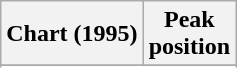<table class="wikitable sortable plainrowheaders" style="text-align:center">
<tr>
<th scope="col">Chart (1995)</th>
<th scope="col">Peak<br>position</th>
</tr>
<tr>
</tr>
<tr>
</tr>
</table>
